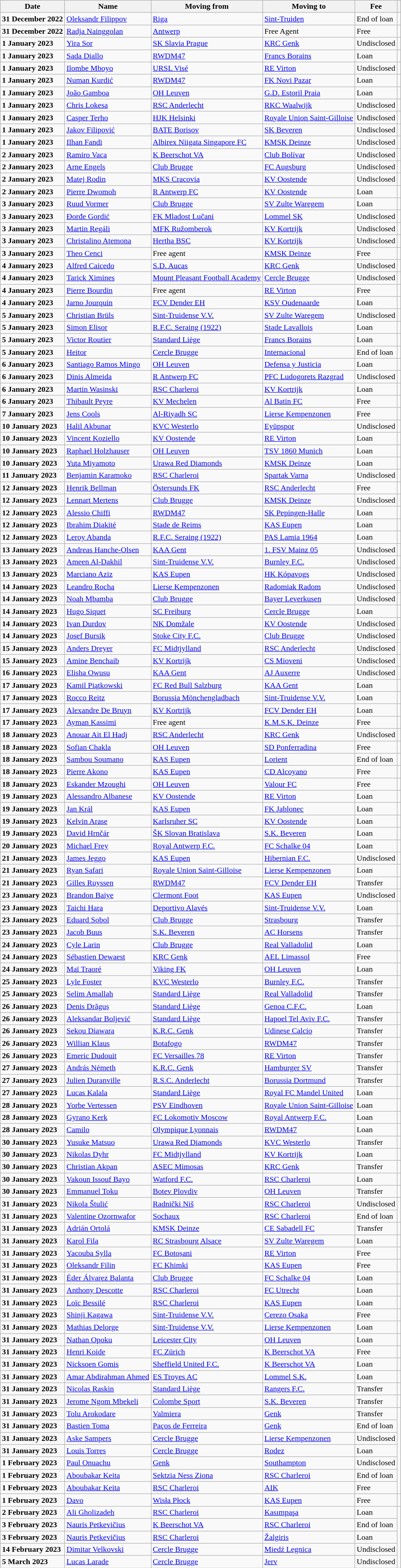<table class="wikitable sortable">
<tr>
<th>Date</th>
<th>Name</th>
<th>Moving from</th>
<th>Moving to</th>
<th>Fee</th>
<th></th>
</tr>
<tr>
<td><strong>31 December 2022</strong></td>
<td> <a href='#'>Oleksandr Filippov</a></td>
<td> <a href='#'>Riga</a></td>
<td><a href='#'>Sint-Truiden</a></td>
<td>End of loan</td>
</tr>
<tr>
<td><strong>31 December 2022</strong></td>
<td><a href='#'>Radja Nainggolan</a></td>
<td><a href='#'>Antwerp</a></td>
<td>Free Agent</td>
<td>Free</td>
<td></td>
</tr>
<tr>
<td><strong>1 January 2023</strong></td>
<td> <a href='#'>Yira Sor</a></td>
<td> <a href='#'>SK Slavia Prague</a></td>
<td><a href='#'>KRC Genk</a></td>
<td>Undisclosed</td>
<td></td>
</tr>
<tr>
<td><strong>1 January 2023</strong></td>
<td><a href='#'>Sada Diallo</a></td>
<td><a href='#'>RWDM47</a></td>
<td><a href='#'>Francs Borains</a></td>
<td>Loan</td>
<td></td>
</tr>
<tr>
<td><strong>1 January 2023</strong></td>
<td><a href='#'>Ilombe Mboyo</a></td>
<td><a href='#'>URSL Visé</a></td>
<td><a href='#'>RE Virton</a></td>
<td>Undisclosed</td>
<td></td>
</tr>
<tr>
<td><strong>1 January 2023</strong></td>
<td> <a href='#'>Numan Kurdić</a></td>
<td><a href='#'>RWDM47</a></td>
<td> <a href='#'>FK Novi Pazar</a></td>
<td>Loan</td>
<td></td>
</tr>
<tr>
<td><strong>1 January 2023</strong></td>
<td> <a href='#'>João Gamboa</a></td>
<td><a href='#'>OH Leuven</a></td>
<td> <a href='#'>G.D. Estoril Praia</a></td>
<td>Loan</td>
<td></td>
</tr>
<tr>
<td><strong>1 January 2023</strong></td>
<td><a href='#'>Chris Lokesa</a></td>
<td><a href='#'>RSC Anderlecht</a></td>
<td> <a href='#'>RKC Waalwijk</a></td>
<td>Undisclosed</td>
<td></td>
</tr>
<tr>
<td><strong>1 January 2023</strong></td>
<td> <a href='#'>Casper Terho</a></td>
<td> <a href='#'>HJK Helsinki</a></td>
<td><a href='#'>Royale Union Saint-Gilloise</a></td>
<td>Undisclosed</td>
<td></td>
</tr>
<tr>
<td><strong>1 January 2023</strong></td>
<td> <a href='#'>Jakov Filipović</a></td>
<td> <a href='#'>BATE Borisov</a></td>
<td><a href='#'>SK Beveren</a></td>
<td>Undisclosed</td>
<td></td>
</tr>
<tr>
<td><strong>1 January 2023</strong></td>
<td> <a href='#'>Ilhan Fandi</a></td>
<td> <a href='#'>Albirex Niigata Singapore FC</a></td>
<td><a href='#'>KMSK Deinze</a></td>
<td>Undisclosed</td>
<td></td>
</tr>
<tr>
<td><strong>2 January 2023</strong></td>
<td> <a href='#'>Ramiro Vaca</a></td>
<td><a href='#'>K Beerschot VA</a></td>
<td> <a href='#'>Club Bolívar</a></td>
<td>Undisclosed</td>
<td></td>
</tr>
<tr>
<td><strong>2 January 2023</strong></td>
<td><a href='#'>Arne Engels</a></td>
<td><a href='#'>Club Brugge</a></td>
<td> <a href='#'>FC Augsburg</a></td>
<td>Undisclosed</td>
<td></td>
</tr>
<tr>
<td><strong>2 January 2023</strong></td>
<td> <a href='#'>Matej Rodin</a></td>
<td> <a href='#'>MKS Cracovia</a></td>
<td><a href='#'>KV Oostende</a></td>
<td>Undisclosed</td>
<td></td>
</tr>
<tr>
<td><strong>2 January 2023</strong></td>
<td><a href='#'>Pierre Dwomoh</a></td>
<td><a href='#'>R Antwerp FC</a></td>
<td><a href='#'>KV Oostende</a></td>
<td>Loan</td>
<td></td>
</tr>
<tr>
<td><strong>3 January 2023</strong></td>
<td> <a href='#'>Ruud Vormer</a></td>
<td><a href='#'>Club Brugge</a></td>
<td><a href='#'>SV Zulte Waregem</a></td>
<td>Loan</td>
<td></td>
</tr>
<tr>
<td><strong>3 January 2023</strong></td>
<td> <a href='#'>Đorđe Gordić</a></td>
<td> <a href='#'>FK Mladost Lučani</a></td>
<td><a href='#'>Lommel SK</a></td>
<td>Undisclosed</td>
<td></td>
</tr>
<tr>
<td><strong>3 January 2023</strong></td>
<td> <a href='#'>Martin Regáli</a></td>
<td> <a href='#'>MFK Ružomberok</a></td>
<td><a href='#'>KV Kortrijk</a></td>
<td>Undisclosed</td>
<td></td>
</tr>
<tr>
<td><strong>3 January 2023</strong></td>
<td> <a href='#'>Christalino Atemona</a></td>
<td> <a href='#'>Hertha BSC</a></td>
<td><a href='#'>KV Kortrijk</a></td>
<td>Undisclosed</td>
<td></td>
</tr>
<tr>
<td><strong>3 January 2023</strong></td>
<td><a href='#'>Theo Cenci</a></td>
<td>Free agent</td>
<td><a href='#'>KMSK Deinze</a></td>
<td>Free</td>
<td></td>
</tr>
<tr>
<td><strong>4 January 2023</strong></td>
<td> <a href='#'>Alfred Caicedo</a></td>
<td> <a href='#'>S.D. Aucas</a></td>
<td><a href='#'>KRC Genk</a></td>
<td>Undisclosed</td>
<td></td>
</tr>
<tr>
<td><strong>4 January 2023</strong></td>
<td> <a href='#'>Tarick Ximines</a></td>
<td> <a href='#'>Mount Pleasant Football Academy</a></td>
<td><a href='#'>Cercle Brugge</a></td>
<td>Undisclosed</td>
<td></td>
</tr>
<tr>
<td><strong>4 January 2023</strong></td>
<td> <a href='#'>Pierre Bourdin</a></td>
<td>Free agent</td>
<td><a href='#'>RE Virton</a></td>
<td>Free</td>
<td></td>
</tr>
<tr>
<td><strong>4 January 2023</strong></td>
<td><a href='#'>Jarno Jourquin</a></td>
<td><a href='#'>FCV Dender EH</a></td>
<td><a href='#'>KSV Oudenaarde</a></td>
<td>Loan</td>
<td></td>
</tr>
<tr>
<td><strong>5 January 2023</strong></td>
<td><a href='#'>Christian Brüls</a></td>
<td><a href='#'>Sint-Truidense V.V.</a></td>
<td><a href='#'>SV Zulte Waregem</a></td>
<td>Undisclosed</td>
<td></td>
</tr>
<tr>
<td><strong>5 January 2023</strong></td>
<td> <a href='#'>Simon Elisor</a></td>
<td><a href='#'>R.F.C. Seraing (1922)</a></td>
<td> <a href='#'>Stade Lavallois</a></td>
<td>Loan</td>
<td></td>
</tr>
<tr>
<td><strong>5 January 2023</strong></td>
<td> <a href='#'>Victor Routier</a></td>
<td><a href='#'>Standard Liège</a></td>
<td><a href='#'>Francs Borains</a></td>
<td>Loan</td>
<td></td>
</tr>
<tr>
<td><strong>5 January 2023</strong></td>
<td> <a href='#'>Heitor</a></td>
<td><a href='#'>Cercle Brugge</a></td>
<td> <a href='#'>Internacional</a></td>
<td>End of loan</td>
<td></td>
</tr>
<tr>
<td><strong>6 January 2023</strong></td>
<td> <a href='#'>Santiago Ramos Mingo</a></td>
<td><a href='#'>OH Leuven</a></td>
<td> <a href='#'>Defensa y Justicia</a></td>
<td>Loan</td>
<td></td>
</tr>
<tr>
<td><strong>6 January 2023</strong></td>
<td> <a href='#'>Dinis Almeida</a></td>
<td><a href='#'>R Antwerp FC</a></td>
<td> <a href='#'>PFC Ludogorets Razgrad</a></td>
<td>Undisclosed</td>
<td></td>
</tr>
<tr>
<td><strong>6 January 2023</strong></td>
<td><a href='#'>Martin Wasinski</a></td>
<td><a href='#'>RSC Charleroi</a></td>
<td><a href='#'>KV Kortrijk</a></td>
<td>Loan</td>
<td></td>
</tr>
<tr>
<td><strong>6 January 2023</strong></td>
<td> <a href='#'>Thibault Peyre</a></td>
<td><a href='#'>KV Mechelen</a></td>
<td> <a href='#'>Al Batin FC</a></td>
<td>Free</td>
<td></td>
</tr>
<tr>
<td><strong>7 January 2023</strong></td>
<td><a href='#'>Jens Cools</a></td>
<td> <a href='#'>Al-Riyadh SC</a></td>
<td><a href='#'>Lierse Kempenzonen</a></td>
<td>Free</td>
<td></td>
</tr>
<tr>
<td><strong>10 January 2023</strong></td>
<td> <a href='#'>Halil Akbunar</a></td>
<td><a href='#'>KVC Westerlo</a></td>
<td> <a href='#'>Eyüpspor</a></td>
<td>Undisclosed</td>
<td></td>
</tr>
<tr>
<td><strong>10 January 2023</strong></td>
<td> <a href='#'>Vincent Koziello</a></td>
<td><a href='#'>KV Oostende</a></td>
<td><a href='#'>RE Virton</a></td>
<td>Loan</td>
<td></td>
</tr>
<tr>
<td><strong>10 January 2023</strong></td>
<td> <a href='#'>Raphael Holzhauser</a></td>
<td><a href='#'>OH Leuven</a></td>
<td> <a href='#'>TSV 1860 Munich</a></td>
<td>Loan</td>
<td></td>
</tr>
<tr>
<td><strong>10 January 2023</strong></td>
<td> <a href='#'>Yuta Miyamoto</a></td>
<td> <a href='#'>Urawa Red Diamonds</a></td>
<td><a href='#'>KMSK Deinze</a></td>
<td>Loan</td>
<td></td>
</tr>
<tr>
<td><strong>11 January 2023</strong></td>
<td> <a href='#'>Benjamin Karamoko</a></td>
<td><a href='#'>RSC Charleroi</a></td>
<td> <a href='#'>Spartak Varna</a></td>
<td>Undisclosed</td>
<td></td>
</tr>
<tr>
<td><strong>12 January 2023</strong></td>
<td> <a href='#'>Henrik Bellman</a></td>
<td> <a href='#'>Östersunds FK</a></td>
<td><a href='#'>RSC Anderlecht</a></td>
<td>Free</td>
<td></td>
</tr>
<tr>
<td><strong>12 January 2023</strong></td>
<td><a href='#'>Lennart Mertens</a></td>
<td><a href='#'>Club Brugge</a></td>
<td><a href='#'>KMSK Deinze</a></td>
<td>Undisclosed</td>
<td></td>
</tr>
<tr>
<td><strong>12 January 2023</strong></td>
<td><a href='#'>Alessio Chiffi</a></td>
<td><a href='#'>RWDM47</a></td>
<td><a href='#'>SK Pepingen-Halle</a></td>
<td>Loan</td>
<td></td>
</tr>
<tr>
<td><strong>12 January 2023</strong></td>
<td> <a href='#'>Ibrahim Diakité</a></td>
<td> <a href='#'>Stade de Reims</a></td>
<td><a href='#'>KAS Eupen</a></td>
<td>Loan</td>
<td></td>
</tr>
<tr>
<td><strong>12 January 2023</strong></td>
<td> <a href='#'>Leroy Abanda</a></td>
<td><a href='#'>R.F.C. Seraing (1922)</a></td>
<td> <a href='#'>PAS Lamia 1964</a></td>
<td>Loan</td>
<td></td>
</tr>
<tr>
<td><strong>13 January 2023</strong></td>
<td> <a href='#'>Andreas Hanche-Olsen</a></td>
<td><a href='#'>KAA Gent</a></td>
<td> <a href='#'>1. FSV Mainz 05</a></td>
<td>Undisclosed</td>
<td></td>
</tr>
<tr>
<td><strong>13 January 2023</strong></td>
<td><a href='#'>Ameen Al-Dakhil</a></td>
<td><a href='#'>Sint-Truidense V.V.</a></td>
<td> <a href='#'>Burnley F.C.</a></td>
<td>Undisclosed</td>
<td></td>
</tr>
<tr>
<td><strong>13 January 2023</strong></td>
<td><a href='#'>Marciano Aziz</a></td>
<td><a href='#'>KAS Eupen</a></td>
<td> <a href='#'>HK Kópavogs</a></td>
<td>Undisclosed</td>
<td></td>
</tr>
<tr>
<td><strong>14 January 2023</strong></td>
<td> <a href='#'>Leandro Rocha</a></td>
<td><a href='#'>Lierse Kempenzonen</a></td>
<td> <a href='#'>Radomiak Radom</a></td>
<td>Undisclosed</td>
<td></td>
</tr>
<tr>
<td><strong>14 January 2023</strong></td>
<td><a href='#'>Noah Mbamba</a></td>
<td><a href='#'>Club Brugge</a></td>
<td> <a href='#'>Bayer Leverkusen</a></td>
<td>Undisclosed</td>
<td></td>
</tr>
<tr>
<td><strong>14 January 2023</strong></td>
<td><a href='#'>Hugo Siquet</a></td>
<td> <a href='#'>SC Freiburg</a></td>
<td><a href='#'>Cercle Brugge</a></td>
<td>Loan</td>
<td></td>
</tr>
<tr>
<td><strong>14 January 2023</strong></td>
<td> <a href='#'>Ivan Durdov</a></td>
<td> <a href='#'>NK Domžale</a></td>
<td><a href='#'>KV Oostende</a></td>
<td>Undisclosed</td>
<td></td>
</tr>
<tr>
<td><strong>14 January 2023</strong></td>
<td> <a href='#'>Josef Bursik</a></td>
<td> <a href='#'>Stoke City F.C.</a></td>
<td><a href='#'>Club Brugge</a></td>
<td>Undisclosed</td>
<td></td>
</tr>
<tr>
<td><strong>15 January 2023</strong></td>
<td> <a href='#'>Anders Dreyer</a></td>
<td> <a href='#'>FC Midtjylland</a></td>
<td><a href='#'>RSC Anderlecht</a></td>
<td>Undisclosed</td>
<td></td>
</tr>
<tr>
<td><strong>15 January 2023</strong></td>
<td><a href='#'>Amine Benchaib</a></td>
<td><a href='#'>KV Kortrijk</a></td>
<td> <a href='#'>CS Mioveni</a></td>
<td>Undisclosed</td>
<td></td>
</tr>
<tr>
<td><strong>16 January 2023</strong></td>
<td> <a href='#'>Elisha Owusu</a></td>
<td><a href='#'>KAA Gent</a></td>
<td> <a href='#'>AJ Auxerre</a></td>
<td>Undisclosed</td>
<td></td>
</tr>
<tr>
<td><strong>17 January 2023</strong></td>
<td> <a href='#'>Kamil Piątkowski</a></td>
<td> <a href='#'>FC Red Bull Salzburg</a></td>
<td><a href='#'>KAA Gent</a></td>
<td>Loan</td>
<td></td>
</tr>
<tr>
<td><strong>17 January 2023</strong></td>
<td> <a href='#'>Rocco Reitz</a></td>
<td> <a href='#'>Borussia Mönchengladbach</a></td>
<td><a href='#'>Sint-Truidense V.V.</a></td>
<td>Loan</td>
<td></td>
</tr>
<tr>
<td><strong>17 January 2023</strong></td>
<td><a href='#'>Alexandre De Bruyn</a></td>
<td><a href='#'>KV Kortrijk</a></td>
<td><a href='#'>FCV Dender EH</a></td>
<td>Loan</td>
<td></td>
</tr>
<tr>
<td><strong>17 January 2023</strong></td>
<td><a href='#'>Ayman Kassimi</a></td>
<td>Free agent</td>
<td><a href='#'>K.M.S.K. Deinze</a></td>
<td>Free</td>
<td></td>
</tr>
<tr>
<td><strong>18 January 2023</strong></td>
<td><a href='#'>Anouar Ait El Hadj</a></td>
<td><a href='#'>RSC Anderlecht</a></td>
<td><a href='#'>KRC Genk</a></td>
<td>Undisclosed</td>
<td></td>
</tr>
<tr>
<td><strong>18 January 2023</strong></td>
<td> <a href='#'>Sofian Chakla</a></td>
<td><a href='#'>OH Leuven</a></td>
<td> <a href='#'>SD Ponferradina</a></td>
<td>Free</td>
<td></td>
</tr>
<tr>
<td><strong>18 January 2023</strong></td>
<td> <a href='#'>Sambou Soumano</a></td>
<td><a href='#'>KAS Eupen</a></td>
<td> <a href='#'>Lorient</a></td>
<td>End of loan</td>
</tr>
<tr>
<td><strong>18 January 2023</strong></td>
<td> <a href='#'>Pierre Akono</a></td>
<td><a href='#'>KAS Eupen</a></td>
<td> <a href='#'>CD Alcoyano</a></td>
<td>Free</td>
<td></td>
</tr>
<tr>
<td><strong>18 January 2023</strong></td>
<td>  <a href='#'>Eskander Mzoughi</a></td>
<td><a href='#'>OH Leuven</a></td>
<td> <a href='#'>Valour FC</a></td>
<td>Free</td>
<td></td>
</tr>
<tr>
<td><strong>19 January 2023</strong></td>
<td><a href='#'>Alessandro Albanese</a></td>
<td><a href='#'>KV Oostende</a></td>
<td><a href='#'>RE Virton</a></td>
<td>Loan</td>
<td></td>
</tr>
<tr>
<td><strong>19 January 2023</strong></td>
<td>  <a href='#'>Jan Král</a></td>
<td><a href='#'>KAS Eupen</a></td>
<td> <a href='#'>FK Jablonec</a></td>
<td>Loan</td>
<td></td>
</tr>
<tr>
<td><strong>19 January 2023</strong></td>
<td>  <a href='#'>Kelvin Arase</a></td>
<td>  <a href='#'>Karlsruher SC</a></td>
<td><a href='#'>KV Oostende</a></td>
<td>Loan</td>
<td></td>
</tr>
<tr>
<td><strong>19 January 2023</strong></td>
<td>  <a href='#'>David Hrnčár</a></td>
<td>  <a href='#'>ŠK Slovan Bratislava</a></td>
<td><a href='#'>S.K. Beveren</a></td>
<td>Loan</td>
<td></td>
</tr>
<tr>
<td><strong>20 January 2023</strong></td>
<td>  <a href='#'>Michael Frey</a></td>
<td><a href='#'>Royal Antwerp F.C.</a></td>
<td> <a href='#'>FC Schalke 04</a></td>
<td>Loan</td>
<td></td>
</tr>
<tr>
<td><strong>21 January 2023</strong></td>
<td>  <a href='#'>James Jeggo</a></td>
<td><a href='#'>KAS Eupen</a></td>
<td> <a href='#'>Hibernian F.C.</a></td>
<td>Undisclosed</td>
<td></td>
</tr>
<tr>
<td><strong>21 January 2023</strong></td>
<td><a href='#'>Ryan Safari</a></td>
<td><a href='#'>Royale Union Saint-Gilloise</a></td>
<td><a href='#'>Lierse Kempenzonen</a></td>
<td>Loan</td>
<td></td>
</tr>
<tr>
<td><strong>21 January 2023</strong></td>
<td><a href='#'>Gilles Ruyssen</a></td>
<td><a href='#'>RWDM47</a></td>
<td><a href='#'>FCV Dender EH</a></td>
<td>Transfer</td>
<td></td>
</tr>
<tr>
<td><strong>23 January 2023</strong></td>
<td><a href='#'>Brandon Baiye</a></td>
<td>  <a href='#'>Clermont Foot</a></td>
<td><a href='#'>KAS Eupen</a></td>
<td>Undisclosed</td>
<td></td>
</tr>
<tr>
<td><strong>23 January 2023</strong></td>
<td>  <a href='#'>Taichi Hara</a></td>
<td>  <a href='#'>Deportivo Alavés</a></td>
<td><a href='#'>Sint-Truidense V.V.</a></td>
<td>Loan</td>
<td></td>
</tr>
<tr>
<td><strong>23 January 2023</strong></td>
<td>  <a href='#'>Eduard Sobol</a></td>
<td><a href='#'>Club Brugge</a></td>
<td> <a href='#'>Strasbourg</a></td>
<td>Transfer</td>
<td></td>
</tr>
<tr>
<td><strong>23 January 2023</strong></td>
<td>  <a href='#'>Jacob Buus</a></td>
<td><a href='#'>S.K. Beveren</a></td>
<td> <a href='#'>AC Horsens</a></td>
<td>Transfer</td>
<td></td>
</tr>
<tr>
<td><strong>24 January 2023</strong></td>
<td>  <a href='#'>Cyle Larin</a></td>
<td><a href='#'>Club Brugge</a></td>
<td> <a href='#'>Real Valladolid</a></td>
<td>Loan</td>
<td></td>
</tr>
<tr>
<td><strong>24 January 2023</strong></td>
<td><a href='#'>Sébastien Dewaest</a></td>
<td><a href='#'>KRC Genk</a></td>
<td> <a href='#'>AEL Limassol</a></td>
<td>Free</td>
<td></td>
</tr>
<tr>
<td><strong>24 January 2023</strong></td>
<td>  <a href='#'>Maï Traoré</a></td>
<td>  <a href='#'>Viking FK</a></td>
<td><a href='#'>OH Leuven</a></td>
<td>Loan</td>
<td></td>
</tr>
<tr>
<td><strong>25 January 2023</strong></td>
<td>  <a href='#'>Lyle Foster</a></td>
<td><a href='#'>KVC Westerlo</a></td>
<td> <a href='#'>Burnley F.C.</a></td>
<td>Transfer</td>
<td></td>
</tr>
<tr>
<td><strong>25 January 2023</strong></td>
<td>  <a href='#'>Selim Amallah</a></td>
<td><a href='#'>Standard Liège</a></td>
<td> <a href='#'>Real Valladolid</a></td>
<td>Transfer</td>
<td></td>
</tr>
<tr>
<td><strong>26 January 2023</strong></td>
<td>  <a href='#'>Denis Drăguș</a></td>
<td><a href='#'>Standard Liège</a></td>
<td> <a href='#'>Genoa C.F.C.</a></td>
<td>Loan</td>
<td></td>
</tr>
<tr>
<td><strong>26 January 2023</strong></td>
<td>  <a href='#'>Aleksandar Boljević</a></td>
<td><a href='#'>Standard Liège</a></td>
<td> <a href='#'>Hapoel Tel Aviv F.C.</a></td>
<td>Transfer</td>
<td></td>
</tr>
<tr>
<td><strong>26 January 2023</strong></td>
<td><a href='#'>Sekou Diawara</a></td>
<td><a href='#'>K.R.C. Genk</a></td>
<td> <a href='#'>Udinese Calcio</a></td>
<td>Transfer</td>
<td></td>
</tr>
<tr>
<td><strong>26 January 2023</strong></td>
<td>  <a href='#'>Willian Klaus</a></td>
<td>  <a href='#'>Botafogo</a></td>
<td><a href='#'>RWDM47</a></td>
<td>Transfer</td>
<td></td>
</tr>
<tr>
<td><strong>26 January 2023</strong></td>
<td>  <a href='#'>Emeric Dudouit</a></td>
<td>  <a href='#'>FC Versailles 78</a></td>
<td><a href='#'>RE Virton</a></td>
<td>Transfer</td>
<td></td>
</tr>
<tr>
<td><strong>27 January 2023</strong></td>
<td>  <a href='#'>András Németh</a></td>
<td><a href='#'>K.R.C. Genk</a></td>
<td> <a href='#'>Hamburger SV</a></td>
<td>Transfer</td>
<td></td>
</tr>
<tr>
<td><strong>27 January 2023</strong></td>
<td><a href='#'>Julien Duranville</a></td>
<td><a href='#'>R.S.C. Anderlecht</a></td>
<td> <a href='#'>Borussia Dortmund</a></td>
<td>Transfer</td>
<td></td>
</tr>
<tr>
<td><strong>27 January 2023</strong></td>
<td><a href='#'>Lucas Kalala</a></td>
<td><a href='#'>Standard Liège</a></td>
<td><a href='#'>Royal FC Mandel United</a></td>
<td>Loan</td>
<td></td>
</tr>
<tr>
<td><strong>28 January 2023</strong></td>
<td><a href='#'>Yorbe Vertessen</a></td>
<td>  <a href='#'>PSV Eindhoven</a></td>
<td><a href='#'>Royale Union Saint-Gilloise</a></td>
<td>Loan</td>
<td></td>
</tr>
<tr>
<td><strong>28 January 2023</strong></td>
<td>  <a href='#'>Gyrano Kerk</a></td>
<td>  <a href='#'>FC Lokomotiv Moscow</a></td>
<td><a href='#'>Royal Antwerp F.C.</a></td>
<td>Loan</td>
<td></td>
</tr>
<tr>
<td><strong>28 January 2023</strong></td>
<td>  <a href='#'>Camilo</a></td>
<td>  <a href='#'>Olympique Lyonnais</a></td>
<td><a href='#'>RWDM47</a></td>
<td>Loan</td>
<td></td>
</tr>
<tr>
<td><strong>30 January 2023</strong></td>
<td>  <a href='#'>Yusuke Matsuo</a></td>
<td>  <a href='#'>Urawa Red Diamonds</a></td>
<td><a href='#'>KVC Westerlo</a></td>
<td>Transfer</td>
<td></td>
</tr>
<tr>
<td><strong>30 January 2023</strong></td>
<td>  <a href='#'>Nikolas Dyhr</a></td>
<td>  <a href='#'>FC Midtjylland</a></td>
<td><a href='#'>KV Kortrijk</a></td>
<td>Loan</td>
<td></td>
</tr>
<tr>
<td><strong>30 January 2023</strong></td>
<td>  <a href='#'>Christian Akpan</a></td>
<td>  <a href='#'>ASEC Mimosas</a></td>
<td><a href='#'>KRC Genk</a></td>
<td>Transfer</td>
<td></td>
</tr>
<tr>
<td><strong>30 January 2023</strong></td>
<td>  <a href='#'>Vakoun Issouf Bayo</a></td>
<td>  <a href='#'>Watford F.C.</a></td>
<td><a href='#'>RSC Charleroi</a></td>
<td>Loan</td>
<td></td>
</tr>
<tr>
<td><strong>30 January 2023</strong></td>
<td>  <a href='#'>Emmanuel Toku</a></td>
<td>  <a href='#'>Botev Plovdiv</a></td>
<td><a href='#'>OH Leuven</a></td>
<td>Transfer</td>
<td></td>
</tr>
<tr>
<td><strong>31 January 2023</strong></td>
<td>  <a href='#'>Nikola Štulić</a></td>
<td>  <a href='#'>Radnički Niš</a></td>
<td><a href='#'>RSC Charleroi</a></td>
<td>Undisclosed</td>
</tr>
<tr>
<td><strong>31 January 2023</strong></td>
<td>  <a href='#'>Valentine Ozornwafor</a></td>
<td>  <a href='#'>Sochaux</a></td>
<td><a href='#'>RSC Charleroi</a></td>
<td>End of loan</td>
</tr>
<tr>
<td><strong>31 January 2023</strong></td>
<td>  <a href='#'>Adrián Ortolá</a></td>
<td><a href='#'>KMSK Deinze</a></td>
<td>  <a href='#'>CE Sabadell FC</a></td>
<td>Transfer</td>
<td></td>
</tr>
<tr>
<td><strong>31 January 2023</strong></td>
<td>  <a href='#'>Karol Fila</a></td>
<td>  <a href='#'>RC Strasbourg Alsace</a></td>
<td><a href='#'>SV Zulte Waregem</a></td>
<td>Loan</td>
<td></td>
</tr>
<tr>
<td><strong>31 January 2023</strong></td>
<td>  <a href='#'>Yacouba Sylla</a></td>
<td>  <a href='#'>FC Botoșani</a></td>
<td><a href='#'>RE Virton</a></td>
<td>Free</td>
<td></td>
</tr>
<tr>
<td><strong>31 January 2023</strong></td>
<td>  <a href='#'>Oleksandr Filin</a></td>
<td>  <a href='#'>FC Khimki</a></td>
<td><a href='#'>KAS Eupen</a></td>
<td>Free</td>
<td></td>
</tr>
<tr>
<td><strong>31 January 2023</strong></td>
<td>  <a href='#'>Éder Álvarez Balanta</a></td>
<td><a href='#'>Club Brugge</a></td>
<td>  <a href='#'>FC Schalke 04</a></td>
<td>Loan</td>
<td></td>
</tr>
<tr>
<td><strong>31 January 2023</strong></td>
<td><a href='#'>Anthony Descotte</a></td>
<td><a href='#'>RSC Charleroi</a></td>
<td>  <a href='#'>FC Utrecht</a></td>
<td>Loan</td>
<td></td>
</tr>
<tr>
<td><strong>31 January 2023</strong></td>
<td> <a href='#'>Loïc Bessilé</a></td>
<td><a href='#'>RSC Charleroi</a></td>
<td><a href='#'>KAS Eupen</a></td>
<td>Loan</td>
<td></td>
</tr>
<tr>
<td><strong>31 January 2023</strong></td>
<td> <a href='#'>Shinji Kagawa</a></td>
<td><a href='#'>Sint-Truidense V.V.</a></td>
<td> <a href='#'>Cerezo Osaka</a></td>
<td>Free</td>
<td></td>
</tr>
<tr>
<td><strong>31 January 2023</strong></td>
<td><a href='#'>Mathias Delorge</a></td>
<td><a href='#'>Sint-Truidense V.V.</a></td>
<td><a href='#'>Lierse Kempenzonen</a></td>
<td>Loan</td>
<td></td>
</tr>
<tr>
<td><strong>31 January 2023</strong></td>
<td>  <a href='#'>Nathan Opoku</a></td>
<td>  <a href='#'>Leicester City</a></td>
<td><a href='#'>OH Leuven</a></td>
<td>Loan</td>
<td></td>
</tr>
<tr>
<td><strong>31 January 2023</strong></td>
<td>  <a href='#'>Henri Koide</a></td>
<td>  <a href='#'>FC Zürich</a></td>
<td><a href='#'>K Beerschot VA</a></td>
<td>Free</td>
<td></td>
</tr>
<tr>
<td><strong>31 January 2023</strong></td>
<td>  <a href='#'>Nicksoen Gomis</a></td>
<td>  <a href='#'>Sheffield United F.C.</a></td>
<td><a href='#'>K Beerschot VA</a></td>
<td>Loan</td>
<td></td>
</tr>
<tr>
<td><strong>31 January 2023</strong></td>
<td>  <a href='#'>Amar Abdirahman Ahmed</a></td>
<td>  <a href='#'>ES Troyes AC</a></td>
<td><a href='#'>Lommel S.K.</a></td>
<td>Loan</td>
<td></td>
</tr>
<tr>
<td><strong>31 January 2023</strong></td>
<td><a href='#'>Nicolas Raskin</a></td>
<td><a href='#'>Standard Liège</a></td>
<td>  <a href='#'>Rangers F.C.</a></td>
<td>Transfer</td>
<td></td>
</tr>
<tr>
<td><strong>31 January 2023</strong></td>
<td>  <a href='#'>Jerome Ngom Mbekeli</a></td>
<td>  <a href='#'>Colombe Sport</a></td>
<td><a href='#'>S.K. Beveren</a></td>
<td>Transfer</td>
<td></td>
</tr>
<tr>
<td><strong>31 January 2023</strong></td>
<td>  <a href='#'>Tolu Arokodare</a></td>
<td>  <a href='#'>Valmiera</a></td>
<td><a href='#'>Genk</a></td>
<td>Transfer</td>
</tr>
<tr>
<td><strong>31 January 2023</strong></td>
<td>  <a href='#'>Bastien Toma</a></td>
<td>  <a href='#'>Paços de Ferreira</a></td>
<td><a href='#'>Genk</a></td>
<td>End of loan</td>
</tr>
<tr>
<td><strong>31 January 2023</strong></td>
<td><a href='#'>Aske Sampers</a></td>
<td><a href='#'>Cercle Brugge</a></td>
<td><a href='#'>Lierse Kempenzonen</a></td>
<td>Undisclosed</td>
</tr>
<tr>
<td><strong>31 January 2023</strong></td>
<td> <a href='#'>Louis Torres</a></td>
<td><a href='#'>Cercle Brugge</a></td>
<td> <a href='#'>Rodez</a></td>
<td>Loan</td>
</tr>
<tr>
<td><strong>1 February 2023</strong></td>
<td>  <a href='#'>Paul Onuachu</a></td>
<td><a href='#'>Genk</a></td>
<td> <a href='#'>Southampton</a></td>
<td>Undisclosed</td>
</tr>
<tr>
<td><strong>1 February 2023</strong></td>
<td>  <a href='#'>Aboubakar Keita</a></td>
<td> <a href='#'>Sektzia Ness Ziona</a></td>
<td><a href='#'>RSC Charleroi</a></td>
<td>End of loan</td>
</tr>
<tr>
<td><strong>1 February 2023</strong></td>
<td>  <a href='#'>Aboubakar Keita</a></td>
<td><a href='#'>RSC Charleroi</a></td>
<td> <a href='#'>AIK</a></td>
<td>Free</td>
</tr>
<tr>
<td><strong>1 February 2023</strong></td>
<td>  <a href='#'>Davo</a></td>
<td> <a href='#'>Wisła Płock</a></td>
<td><a href='#'>KAS Eupen</a></td>
<td>Free</td>
<td></td>
</tr>
<tr>
<td><strong>2 February 2023</strong></td>
<td>  <a href='#'>Ali Gholizadeh</a></td>
<td><a href='#'>RSC Charleroi</a></td>
<td> <a href='#'>Kasımpaşa</a></td>
<td>Loan</td>
</tr>
<tr>
<td><strong>3 February 2023</strong></td>
<td>  <a href='#'>Nauris Petkevičius</a></td>
<td><a href='#'>K Beerschot VA</a></td>
<td><a href='#'>RSC Charleroi</a></td>
<td>End of loan</td>
</tr>
<tr>
<td><strong>3 February 2023</strong></td>
<td>  <a href='#'>Nauris Petkevičius</a></td>
<td><a href='#'>RSC Charleroi</a></td>
<td> <a href='#'>Žalgiris</a></td>
<td>Loan</td>
</tr>
<tr>
<td><strong>14 February 2023</strong></td>
<td> <a href='#'>Dimitar Velkovski</a></td>
<td><a href='#'>Cercle Brugge</a></td>
<td> <a href='#'>Miedź Legnica</a></td>
<td>Undisclosed</td>
</tr>
<tr>
<td><strong>5 March 2023</strong></td>
<td> <a href='#'>Lucas Larade</a></td>
<td><a href='#'>Cercle Brugge</a></td>
<td> <a href='#'>Jerv</a></td>
<td>Undisclosed</td>
</tr>
</table>
